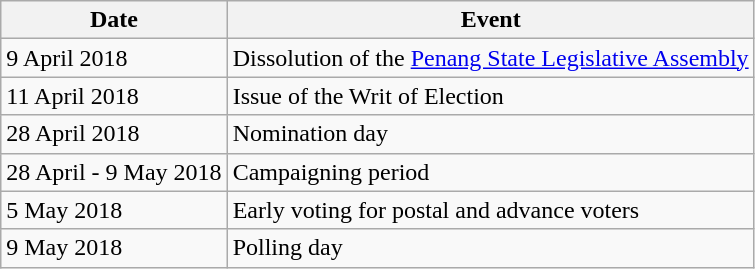<table class="wikitable">
<tr>
<th>Date</th>
<th>Event</th>
</tr>
<tr>
<td>9 April 2018</td>
<td>Dissolution of the <a href='#'>Penang State Legislative Assembly</a></td>
</tr>
<tr>
<td>11 April 2018</td>
<td>Issue of the Writ of Election</td>
</tr>
<tr>
<td>28 April 2018</td>
<td>Nomination day</td>
</tr>
<tr>
<td>28 April - 9 May 2018</td>
<td>Campaigning period</td>
</tr>
<tr>
<td>5 May 2018</td>
<td>Early voting for postal and advance voters</td>
</tr>
<tr>
<td>9 May 2018</td>
<td>Polling day</td>
</tr>
</table>
